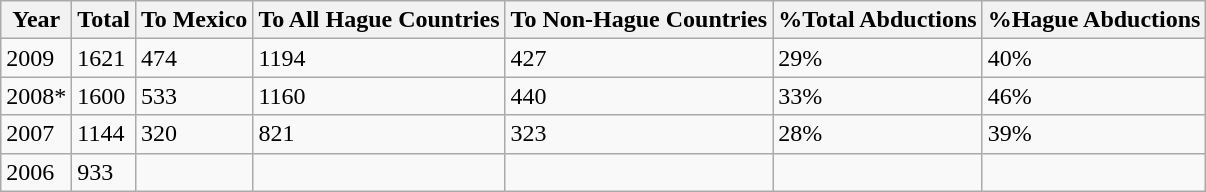<table class="wikitable">
<tr>
<th>Year</th>
<th>Total</th>
<th>To Mexico</th>
<th>To All Hague Countries</th>
<th>To Non-Hague Countries</th>
<th>%Total Abductions</th>
<th>%Hague Abductions</th>
</tr>
<tr>
<td>2009</td>
<td>1621</td>
<td>474</td>
<td>1194</td>
<td>427</td>
<td>29%</td>
<td>40%</td>
</tr>
<tr>
<td>2008*</td>
<td>1600</td>
<td>533</td>
<td>1160</td>
<td>440</td>
<td>33%</td>
<td>46%</td>
</tr>
<tr>
<td>2007</td>
<td>1144</td>
<td>320</td>
<td>821</td>
<td>323</td>
<td>28%</td>
<td>39%</td>
</tr>
<tr>
<td>2006</td>
<td>933</td>
<td></td>
<td></td>
<td></td>
<td></td>
<td></td>
</tr>
</table>
